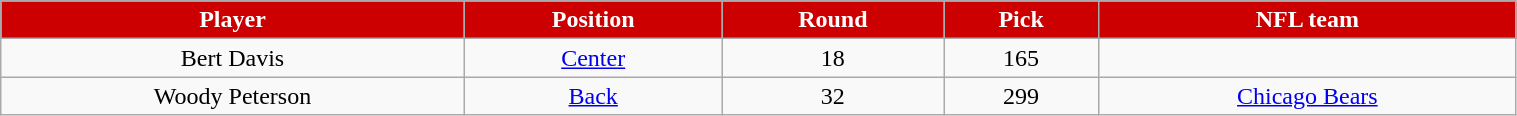<table class="wikitable" width="80%">
<tr align="center" style="background:#CC0000; color:white">
<td><strong>Player</strong></td>
<td><strong>Position</strong></td>
<td><strong>Round</strong></td>
<td><strong>Pick</strong></td>
<td><strong>NFL team</strong></td>
</tr>
<tr align="center">
<td>Bert Davis</td>
<td><a href='#'>Center</a></td>
<td>18</td>
<td>165</td>
<td></td>
</tr>
<tr align="center">
<td>Woody Peterson</td>
<td><a href='#'>Back</a></td>
<td>32</td>
<td>299</td>
<td><a href='#'>Chicago Bears</a></td>
</tr>
</table>
